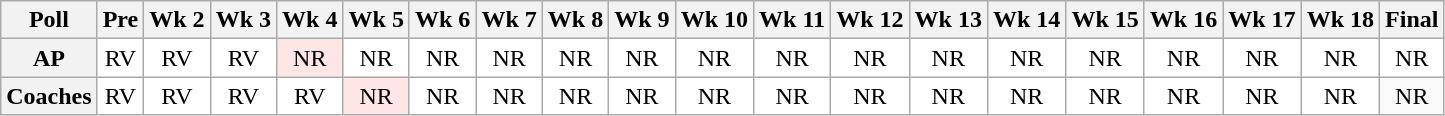<table class="wikitable" style="white-space:nowrap;">
<tr>
<th>Poll</th>
<th>Pre</th>
<th>Wk 2</th>
<th>Wk 3</th>
<th>Wk 4</th>
<th>Wk 5</th>
<th>Wk 6</th>
<th>Wk 7</th>
<th>Wk 8</th>
<th>Wk 9</th>
<th>Wk 10</th>
<th>Wk 11</th>
<th>Wk 12</th>
<th>Wk 13</th>
<th>Wk 14</th>
<th>Wk 15</th>
<th>Wk 16</th>
<th>Wk 17</th>
<th>Wk 18</th>
<th>Final</th>
</tr>
<tr style="text-align:center;">
<th>AP</th>
<td style="background:#FFF;">RV</td>
<td style="background:#FFF;">RV</td>
<td style="background:#FFF;">RV</td>
<td style="background:#FFE6E6;">NR</td>
<td style="background:#FFF;">NR</td>
<td style="background:#FFF;">NR</td>
<td style="background:#FFF;">NR</td>
<td style="background:#FFF;">NR</td>
<td style="background:#FFF;">NR</td>
<td style="background:#FFF;">NR</td>
<td style="background:#FFF;">NR</td>
<td style="background:#FFF;">NR</td>
<td style="background:#FFF;">NR</td>
<td style="background:#FFF;">NR</td>
<td style="background:#FFF;">NR</td>
<td style="background:#FFF;">NR</td>
<td style="background:#FFF;">NR</td>
<td style="background:#FFF;">NR</td>
<td style="background:#FFF;">NR</td>
</tr>
<tr style="text-align:center;">
<th>Coaches</th>
<td style="background:#FFF;">RV</td>
<td style="background:#FFF;">RV</td>
<td style="background:#FFF;">RV</td>
<td style="background:#FFF;">RV</td>
<td style="background:#FFE6E6;">NR</td>
<td style="background:#FFF;">NR</td>
<td style="background:#FFF;">NR</td>
<td style="background:#FFF;">NR</td>
<td style="background:#FFF;">NR</td>
<td style="background:#FFF;">NR</td>
<td style="background:#FFF;">NR</td>
<td style="background:#FFF;">NR</td>
<td style="background:#FFF;">NR</td>
<td style="background:#FFF;">NR</td>
<td style="background:#FFF;">NR</td>
<td style="background:#FFF;">NR</td>
<td style="background:#FFF;">NR</td>
<td style="background:#FFF;">NR</td>
<td>NR</td>
</tr>
</table>
